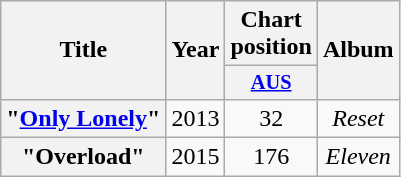<table class="wikitable plainrowheaders" style="text-align:center">
<tr>
<th rowspan=2>Title</th>
<th rowspan=2>Year</th>
<th colspan=1>Chart position</th>
<th rowspan=2>Album</th>
</tr>
<tr>
<th style=width:2.5em;font-size:85%><a href='#'>AUS</a><br></th>
</tr>
<tr>
<th scope="row">"<a href='#'>Only Lonely</a>"</th>
<td>2013</td>
<td>32</td>
<td><em>Reset</em></td>
</tr>
<tr>
<th scope="row">"Overload"</th>
<td>2015</td>
<td>176</td>
<td><em>Eleven</em></td>
</tr>
</table>
